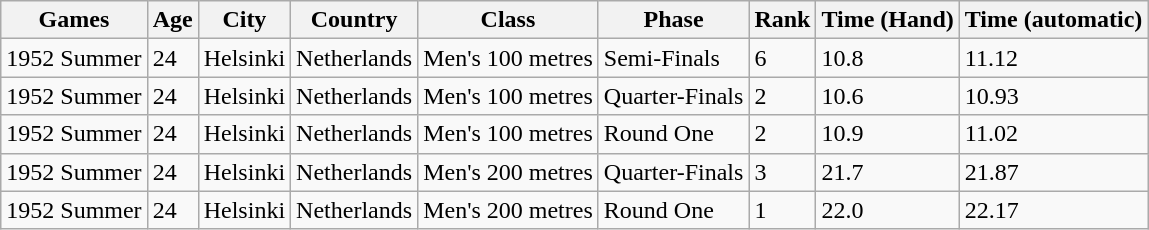<table class="wikitable">
<tr>
<th>Games</th>
<th>Age</th>
<th>City</th>
<th>Country</th>
<th>Class</th>
<th>Phase</th>
<th>Rank</th>
<th>Time (Hand)</th>
<th>Time (automatic)</th>
</tr>
<tr>
<td>1952 Summer</td>
<td>24</td>
<td>Helsinki</td>
<td>Netherlands</td>
<td>Men's 100 metres</td>
<td>Semi-Finals</td>
<td>6</td>
<td>10.8</td>
<td>11.12</td>
</tr>
<tr>
<td>1952 Summer</td>
<td>24</td>
<td>Helsinki</td>
<td>Netherlands</td>
<td>Men's 100 metres</td>
<td>Quarter-Finals</td>
<td>2</td>
<td>10.6</td>
<td>10.93</td>
</tr>
<tr>
<td>1952 Summer</td>
<td>24</td>
<td>Helsinki</td>
<td>Netherlands</td>
<td>Men's 100 metres</td>
<td>Round One</td>
<td>2</td>
<td>10.9</td>
<td>11.02</td>
</tr>
<tr>
<td>1952 Summer</td>
<td>24</td>
<td>Helsinki</td>
<td>Netherlands</td>
<td>Men's 200 metres</td>
<td>Quarter-Finals</td>
<td>3</td>
<td>21.7</td>
<td>21.87</td>
</tr>
<tr>
<td>1952 Summer</td>
<td>24</td>
<td>Helsinki</td>
<td>Netherlands</td>
<td>Men's 200 metres</td>
<td>Round One</td>
<td>1</td>
<td>22.0</td>
<td>22.17</td>
</tr>
</table>
